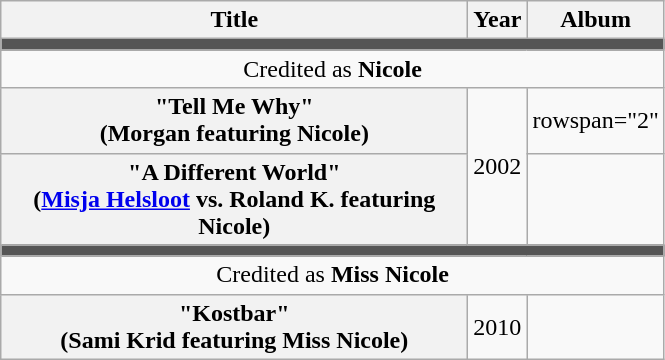<table class="wikitable plainrowheaders" style="text-align:center;">
<tr>
<th scope="col" rowspan="1" style="width:19em;">Title</th>
<th scope="col" rowspan="1" style="width:1em;">Year</th>
<th scope="col" rowspan="1">Album</th>
</tr>
<tr>
<td colspan="5" style="background:#555;"></td>
</tr>
<tr>
<td colspan="5">Credited as <strong>Nicole</strong></td>
</tr>
<tr>
<th scope="row">"Tell Me Why"<br><span>(Morgan featuring Nicole)</span></th>
<td rowspan="2">2002</td>
<td>rowspan="2" </td>
</tr>
<tr>
<th scope="row">"A Different World"<br><span>(<a href='#'>Misja Helsloot</a> vs. Roland K. featuring Nicole)</span></th>
</tr>
<tr>
<td colspan="5" style="background:#555;"></td>
</tr>
<tr>
<td colspan="5">Credited as <strong>Miss Nicole</strong></td>
</tr>
<tr>
<th scope="row">"Kostbar"<br><span>(Sami Krid featuring Miss Nicole)</span></th>
<td>2010</td>
<td></td>
</tr>
</table>
